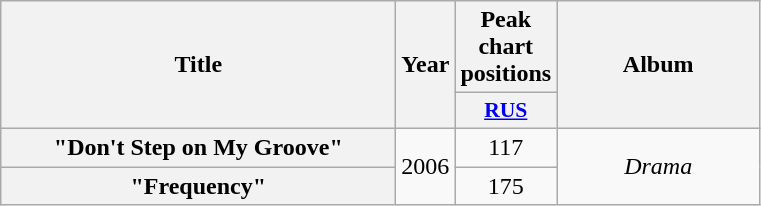<table class="wikitable plainrowheaders" style="text-align:center;">
<tr>
<th scope="col" rowspan="2" style="width:16em;">Title</th>
<th scope="col" rowspan="2" style="width:1em;">Year</th>
<th scope="col" colspan="1">Peak chart positions</th>
<th scope="col" rowspan="2" style="width:8em;">Album</th>
</tr>
<tr>
<th scope="col" style="width:2.5em;font-size:90%;"><a href='#'>RUS</a><br></th>
</tr>
<tr>
<th scope="row">"Don't Step on My Groove"</th>
<td rowspan="2">2006</td>
<td>117</td>
<td rowspan="2"><em>Drama</em></td>
</tr>
<tr>
<th scope="row">"Frequency"</th>
<td>175</td>
</tr>
</table>
